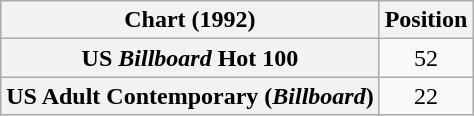<table class="wikitable sortable plainrowheaders" style="text-align:center;">
<tr>
<th scope="col">Chart (1992)</th>
<th scope="col">Position</th>
</tr>
<tr>
<th scope="row">US <em>Billboard</em> Hot 100</th>
<td>52</td>
</tr>
<tr>
<th scope="row">US Adult Contemporary (<em>Billboard</em>)</th>
<td>22</td>
</tr>
</table>
